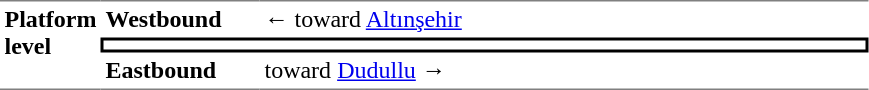<table cellpadding="3" cellspacing="0" border="0">
<tr>
<td rowspan="3" width="50" style="border-top-color: gray; border-bottom-color: gray; border-top-width: 1px; border-bottom-width: 1px; border-top-style: solid; border-bottom-style: solid;" valign="top"><strong>Platform level</strong></td>
<td width="100" style="border-top-color: gray; border-top-width: 1px; border-top-style: solid;"><strong>Westbound</strong></td>
<td width="400" style="border-top-color: gray; border-top-width: 1px; border-top-style: solid;">←  toward <a href='#'>Altınşehir</a></td>
</tr>
<tr>
<td colspan="2" style="border: 2px solid black; border-image: none; text-align: center;"></td>
</tr>
<tr>
<td style="border-bottom-color: gray; border-bottom-width: 1px; border-bottom-style: solid;"><strong>Eastbound</strong></td>
<td style="border-bottom-color: gray; border-bottom-width: 1px; border-bottom-style: solid;"> toward <a href='#'>Dudullu</a> →</td>
</tr>
</table>
